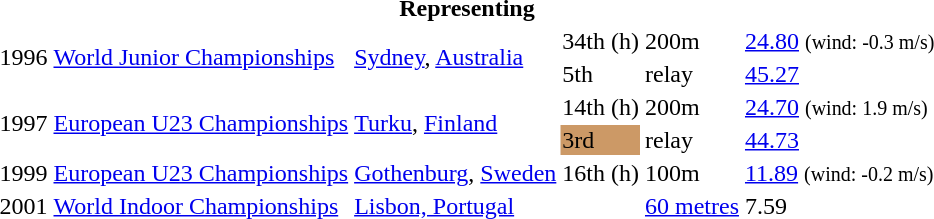<table>
<tr>
<th colspan="6">Representing </th>
</tr>
<tr>
<td rowspan=2>1996</td>
<td rowspan=2><a href='#'>World Junior Championships</a></td>
<td rowspan=2><a href='#'>Sydney</a>, <a href='#'>Australia</a></td>
<td>34th (h)</td>
<td>200m</td>
<td><a href='#'>24.80</a> <small>(wind: -0.3 m/s)</small></td>
</tr>
<tr>
<td>5th</td>
<td> relay</td>
<td><a href='#'>45.27</a></td>
</tr>
<tr>
<td rowspan=2>1997</td>
<td rowspan=2><a href='#'>European U23 Championships</a></td>
<td rowspan=2><a href='#'>Turku</a>, <a href='#'>Finland</a></td>
<td>14th (h)</td>
<td>200m</td>
<td><a href='#'>24.70</a> <small>(wind: 1.9 m/s)</small></td>
</tr>
<tr>
<td bgcolor="cc9966">3rd</td>
<td> relay</td>
<td><a href='#'>44.73</a></td>
</tr>
<tr>
<td>1999</td>
<td><a href='#'>European U23 Championships</a></td>
<td><a href='#'>Gothenburg</a>, <a href='#'>Sweden</a></td>
<td>16th (h)</td>
<td>100m</td>
<td><a href='#'>11.89</a> <small>(wind: -0.2 m/s)</small></td>
</tr>
<tr>
<td rowspan=1>2001</td>
<td rowspan=1><a href='#'>World Indoor Championships</a></td>
<td rowspan=1><a href='#'>Lisbon, Portugal</a></td>
<td></td>
<td><a href='#'>60 metres</a></td>
<td>7.59</td>
</tr>
</table>
